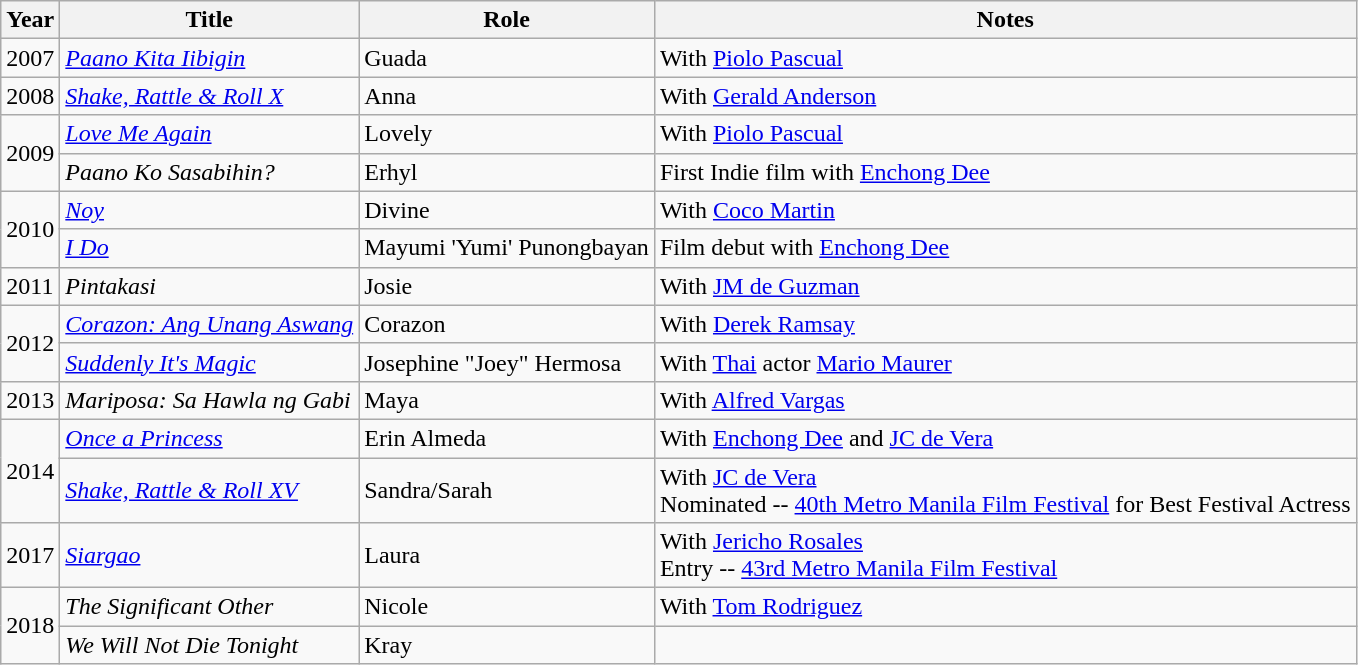<table class="wikitable sortable">
<tr>
<th>Year</th>
<th>Title</th>
<th>Role</th>
<th>Notes</th>
</tr>
<tr>
<td>2007</td>
<td><em><a href='#'>Paano Kita Iibigin</a></em></td>
<td>Guada</td>
<td>With <a href='#'>Piolo Pascual</a></td>
</tr>
<tr>
<td>2008</td>
<td><em><a href='#'>Shake, Rattle & Roll X</a></em></td>
<td>Anna</td>
<td>With <a href='#'>Gerald Anderson</a></td>
</tr>
<tr>
<td rowspan="2">2009</td>
<td><em><a href='#'>Love Me Again</a></em></td>
<td>Lovely</td>
<td>With <a href='#'>Piolo Pascual</a></td>
</tr>
<tr>
<td><em>Paano Ko Sasabihin?</em></td>
<td>Erhyl</td>
<td>First Indie film with <a href='#'>Enchong Dee</a></td>
</tr>
<tr>
<td rowspan="2">2010</td>
<td><em><a href='#'>Noy</a></em></td>
<td>Divine</td>
<td>With <a href='#'>Coco Martin</a></td>
</tr>
<tr>
<td><em><a href='#'>I Do</a></em></td>
<td>Mayumi 'Yumi' Punongbayan</td>
<td>Film debut with <a href='#'>Enchong Dee</a></td>
</tr>
<tr>
<td>2011</td>
<td><em>Pintakasi</em></td>
<td>Josie</td>
<td>With <a href='#'>JM de Guzman</a></td>
</tr>
<tr>
<td rowspan="2">2012</td>
<td><em><a href='#'>Corazon: Ang Unang Aswang</a></em></td>
<td>Corazon</td>
<td>With <a href='#'>Derek Ramsay</a></td>
</tr>
<tr>
<td><em><a href='#'>Suddenly It's Magic</a></em></td>
<td>Josephine "Joey" Hermosa</td>
<td>With <a href='#'>Thai</a> actor <a href='#'>Mario Maurer</a></td>
</tr>
<tr>
<td>2013</td>
<td><em>Mariposa: Sa Hawla ng Gabi</em></td>
<td>Maya</td>
<td>With <a href='#'>Alfred Vargas</a></td>
</tr>
<tr>
<td rowspan=2>2014</td>
<td><em><a href='#'>Once a Princess</a></em></td>
<td>Erin Almeda</td>
<td>With <a href='#'>Enchong Dee</a> and <a href='#'>JC de Vera</a></td>
</tr>
<tr>
<td><em><a href='#'>Shake, Rattle & Roll XV</a></em></td>
<td>Sandra/Sarah</td>
<td>With <a href='#'>JC de Vera</a> <br>Nominated -- <a href='#'>40th Metro Manila Film Festival</a> for Best Festival Actress</td>
</tr>
<tr>
<td>2017</td>
<td><em><a href='#'>Siargao</a></em></td>
<td>Laura</td>
<td>With <a href='#'>Jericho Rosales</a> <br> Entry -- <a href='#'>43rd Metro Manila Film Festival</a></td>
</tr>
<tr>
<td rowspan="2">2018</td>
<td><em>The Significant Other</em></td>
<td>Nicole</td>
<td>With <a href='#'>Tom Rodriguez</a></td>
</tr>
<tr>
<td><em>We Will Not Die Tonight</em></td>
<td>Kray</td>
<td></td>
</tr>
</table>
